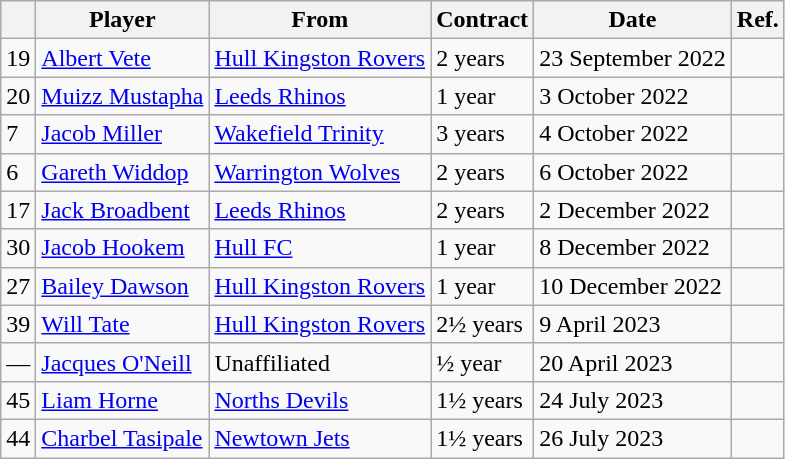<table class="wikitable defaultleft col1center">
<tr>
<th></th>
<th>Player</th>
<th>From</th>
<th>Contract</th>
<th>Date</th>
<th>Ref.</th>
</tr>
<tr>
<td>19</td>
<td> <a href='#'>Albert Vete</a></td>
<td> <a href='#'>Hull Kingston Rovers</a></td>
<td>2 years</td>
<td>23 September 2022</td>
<td></td>
</tr>
<tr>
<td>20</td>
<td> <a href='#'>Muizz Mustapha</a></td>
<td> <a href='#'>Leeds Rhinos</a></td>
<td>1 year</td>
<td>3 October 2022</td>
<td></td>
</tr>
<tr>
<td>7</td>
<td> <a href='#'>Jacob Miller</a></td>
<td> <a href='#'>Wakefield Trinity</a></td>
<td>3 years</td>
<td>4 October 2022</td>
<td></td>
</tr>
<tr>
<td>6</td>
<td> <a href='#'>Gareth Widdop</a></td>
<td> <a href='#'>Warrington Wolves</a></td>
<td>2 years</td>
<td>6 October 2022</td>
<td></td>
</tr>
<tr>
<td>17</td>
<td> <a href='#'>Jack Broadbent</a></td>
<td> <a href='#'>Leeds Rhinos</a></td>
<td>2 years</td>
<td>2 December 2022</td>
<td></td>
</tr>
<tr>
<td>30</td>
<td> <a href='#'>Jacob Hookem</a></td>
<td> <a href='#'>Hull FC</a></td>
<td>1 year</td>
<td>8 December 2022</td>
<td></td>
</tr>
<tr>
<td>27</td>
<td> <a href='#'>Bailey Dawson</a></td>
<td> <a href='#'>Hull Kingston Rovers</a></td>
<td>1 year</td>
<td>10 December 2022</td>
<td></td>
</tr>
<tr>
<td>39</td>
<td> <a href='#'>Will Tate</a></td>
<td> <a href='#'>Hull Kingston Rovers</a></td>
<td>2½ years</td>
<td>9 April 2023</td>
<td></td>
</tr>
<tr>
<td>—</td>
<td> <a href='#'>Jacques O'Neill</a></td>
<td>Unaffiliated</td>
<td>½ year</td>
<td>20 April 2023</td>
<td></td>
</tr>
<tr>
<td>45</td>
<td> <a href='#'>Liam Horne</a></td>
<td> <a href='#'>Norths Devils</a></td>
<td>1½ years</td>
<td>24 July 2023</td>
<td></td>
</tr>
<tr>
<td>44</td>
<td> <a href='#'>Charbel Tasipale</a></td>
<td> <a href='#'>Newtown Jets</a></td>
<td>1½ years</td>
<td>26 July 2023</td>
<td></td>
</tr>
</table>
